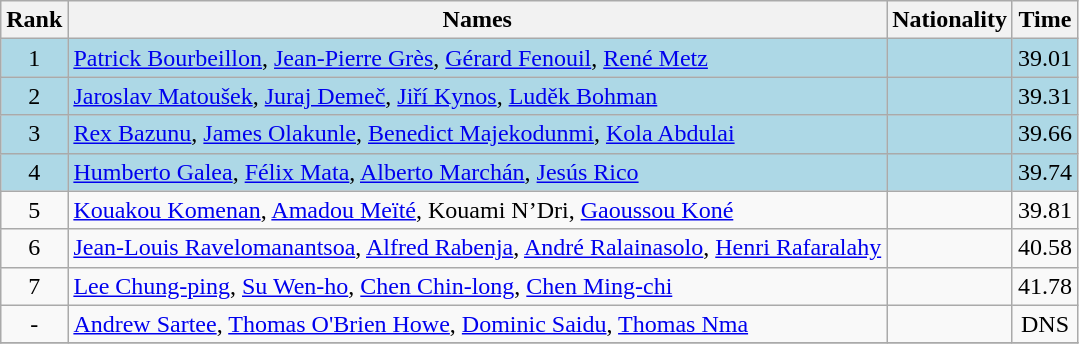<table class="wikitable sortable" style="text-align:center">
<tr>
<th>Rank</th>
<th>Names</th>
<th>Nationality</th>
<th>Time</th>
</tr>
<tr bgcolor=lightblue>
<td>1</td>
<td align=left><a href='#'>Patrick Bourbeillon</a>, <a href='#'>Jean-Pierre Grès</a>, <a href='#'>Gérard Fenouil</a>, <a href='#'>René Metz</a></td>
<td align=left></td>
<td>39.01</td>
</tr>
<tr bgcolor=lightblue>
<td>2</td>
<td align=left><a href='#'>Jaroslav Matoušek</a>, <a href='#'>Juraj Demeč</a>, <a href='#'>Jiří Kynos</a>, <a href='#'>Luděk Bohman</a></td>
<td align=left></td>
<td>39.31</td>
</tr>
<tr bgcolor=lightblue>
<td>3</td>
<td align=left><a href='#'>Rex Bazunu</a>, <a href='#'>James Olakunle</a>, <a href='#'>Benedict Majekodunmi</a>, <a href='#'>Kola Abdulai</a></td>
<td align=left></td>
<td>39.66</td>
</tr>
<tr bgcolor=lightblue>
<td>4</td>
<td align=left><a href='#'>Humberto Galea</a>, <a href='#'>Félix Mata</a>, <a href='#'>Alberto Marchán</a>, <a href='#'>Jesús Rico</a></td>
<td align=left></td>
<td>39.74</td>
</tr>
<tr>
<td>5</td>
<td align=left><a href='#'>Kouakou Komenan</a>, <a href='#'>Amadou Meïté</a>, Kouami N’Dri, <a href='#'>Gaoussou Koné</a></td>
<td align=left></td>
<td>39.81</td>
</tr>
<tr>
<td>6</td>
<td align=left><a href='#'>Jean-Louis Ravelomanantsoa</a>, <a href='#'>Alfred Rabenja</a>, <a href='#'>André Ralainasolo</a>, <a href='#'>Henri Rafaralahy</a></td>
<td align=left></td>
<td>40.58</td>
</tr>
<tr>
<td>7</td>
<td align=left><a href='#'>Lee Chung-ping</a>, <a href='#'>Su Wen-ho</a>, <a href='#'>Chen Chin-long</a>, <a href='#'>Chen Ming-chi</a></td>
<td align=left></td>
<td>41.78</td>
</tr>
<tr>
<td>-</td>
<td align=left><a href='#'>Andrew Sartee</a>, <a href='#'>Thomas O'Brien Howe</a>, <a href='#'>Dominic Saidu</a>, <a href='#'>Thomas Nma</a></td>
<td align=left></td>
<td>DNS</td>
</tr>
<tr>
</tr>
</table>
